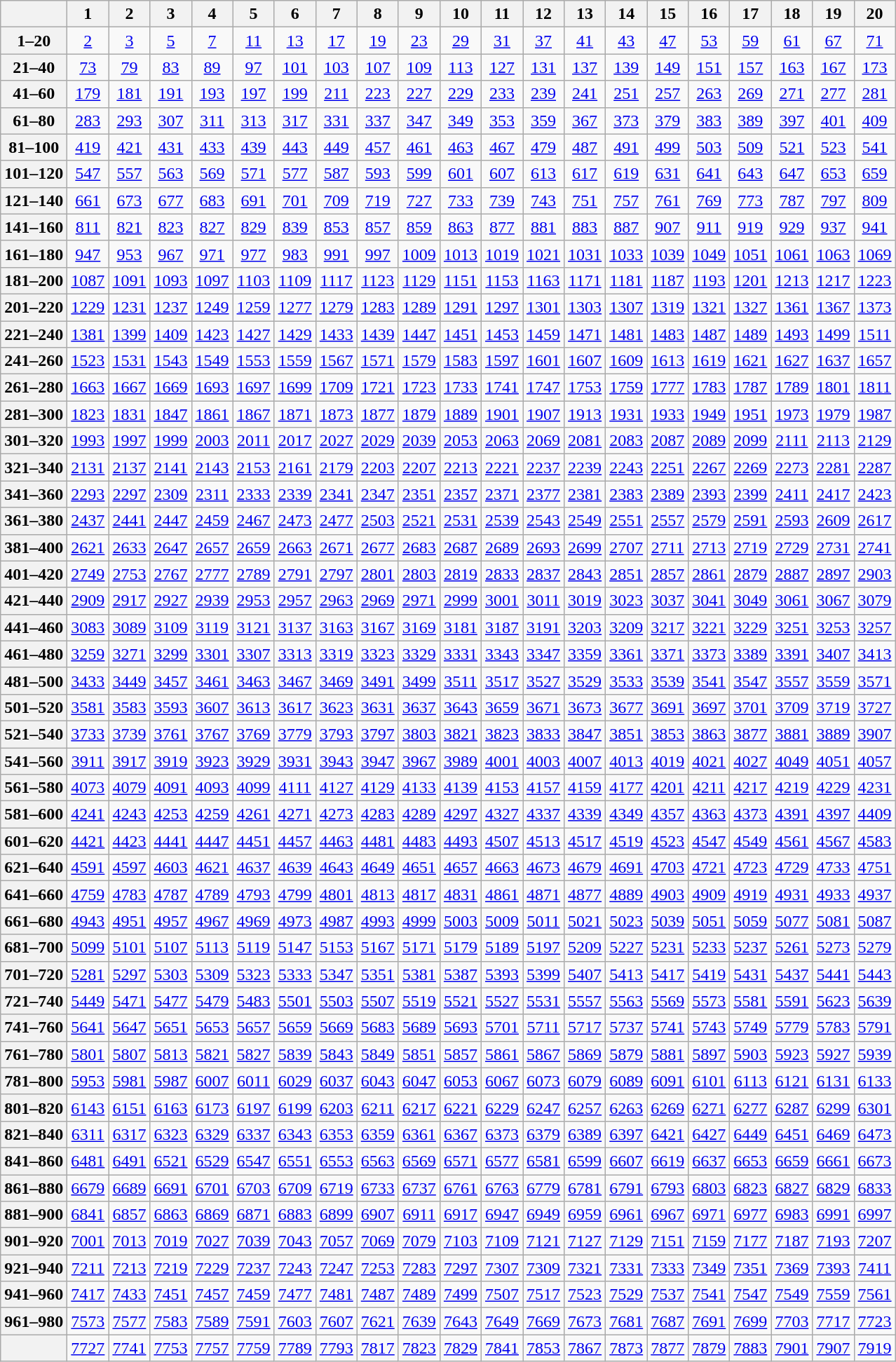<table class="wikitable">
<tr>
<th></th>
<th>1</th>
<th>2</th>
<th>3</th>
<th>4</th>
<th>5</th>
<th>6</th>
<th>7</th>
<th>8</th>
<th>9</th>
<th>10</th>
<th>11</th>
<th>12</th>
<th>13</th>
<th>14</th>
<th>15</th>
<th>16</th>
<th>17</th>
<th>18</th>
<th>19</th>
<th>20</th>
</tr>
<tr style="text-align: center;">
<th>1–20</th>
<td><a href='#'>2</a></td>
<td><a href='#'>3</a></td>
<td><a href='#'>5</a></td>
<td><a href='#'>7</a></td>
<td><a href='#'>11</a></td>
<td><a href='#'>13</a></td>
<td><a href='#'>17</a></td>
<td><a href='#'>19</a></td>
<td><a href='#'>23</a></td>
<td><a href='#'>29</a></td>
<td><a href='#'>31</a></td>
<td><a href='#'>37</a></td>
<td><a href='#'>41</a></td>
<td><a href='#'>43</a></td>
<td><a href='#'>47</a></td>
<td><a href='#'>53</a></td>
<td><a href='#'>59</a></td>
<td><a href='#'>61</a></td>
<td><a href='#'>67</a></td>
<td><a href='#'>71</a></td>
</tr>
<tr style="text-align: center;">
<th>21–40</th>
<td><a href='#'>73</a></td>
<td><a href='#'>79</a></td>
<td><a href='#'>83</a></td>
<td><a href='#'>89</a></td>
<td><a href='#'>97</a></td>
<td><a href='#'>101</a></td>
<td><a href='#'>103</a></td>
<td><a href='#'>107</a></td>
<td><a href='#'>109</a></td>
<td><a href='#'>113</a></td>
<td><a href='#'>127</a></td>
<td><a href='#'>131</a></td>
<td><a href='#'>137</a></td>
<td><a href='#'>139</a></td>
<td><a href='#'>149</a></td>
<td><a href='#'>151</a></td>
<td><a href='#'>157</a></td>
<td><a href='#'>163</a></td>
<td><a href='#'>167</a></td>
<td><a href='#'>173</a></td>
</tr>
<tr style="text-align: center;">
<th>41–60</th>
<td><a href='#'>179</a></td>
<td><a href='#'>181</a></td>
<td><a href='#'>191</a></td>
<td><a href='#'>193</a></td>
<td><a href='#'>197</a></td>
<td><a href='#'>199</a></td>
<td><a href='#'>211</a></td>
<td><a href='#'>223</a></td>
<td><a href='#'>227</a></td>
<td><a href='#'>229</a></td>
<td><a href='#'>233</a></td>
<td><a href='#'>239</a></td>
<td><a href='#'>241</a></td>
<td><a href='#'>251</a></td>
<td><a href='#'>257</a></td>
<td><a href='#'>263</a></td>
<td><a href='#'>269</a></td>
<td><a href='#'>271</a></td>
<td><a href='#'>277</a></td>
<td><a href='#'>281</a></td>
</tr>
<tr style="text-align: center;">
<th>61–80</th>
<td><a href='#'>283</a></td>
<td><a href='#'>293</a></td>
<td><a href='#'>307</a></td>
<td><a href='#'>311</a></td>
<td><a href='#'>313</a></td>
<td><a href='#'>317</a></td>
<td><a href='#'>331</a></td>
<td><a href='#'>337</a></td>
<td><a href='#'>347</a></td>
<td><a href='#'>349</a></td>
<td><a href='#'>353</a></td>
<td><a href='#'>359</a></td>
<td><a href='#'>367</a></td>
<td><a href='#'>373</a></td>
<td><a href='#'>379</a></td>
<td><a href='#'>383</a></td>
<td><a href='#'>389</a></td>
<td><a href='#'>397</a></td>
<td><a href='#'>401</a></td>
<td><a href='#'>409</a></td>
</tr>
<tr style="text-align: center;">
<th>81–100</th>
<td><a href='#'>419</a></td>
<td><a href='#'>421</a></td>
<td><a href='#'>431</a></td>
<td><a href='#'>433</a></td>
<td><a href='#'>439</a></td>
<td><a href='#'>443</a></td>
<td><a href='#'>449</a></td>
<td><a href='#'>457</a></td>
<td><a href='#'>461</a></td>
<td><a href='#'>463</a></td>
<td><a href='#'>467</a></td>
<td><a href='#'>479</a></td>
<td><a href='#'>487</a></td>
<td><a href='#'>491</a></td>
<td><a href='#'>499</a></td>
<td><a href='#'>503</a></td>
<td><a href='#'>509</a></td>
<td><a href='#'>521</a></td>
<td><a href='#'>523</a></td>
<td><a href='#'>541</a></td>
</tr>
<tr style="text-align: center;">
<th>101–120</th>
<td><a href='#'>547</a></td>
<td><a href='#'>557</a></td>
<td><a href='#'>563</a></td>
<td><a href='#'>569</a></td>
<td><a href='#'>571</a></td>
<td><a href='#'>577</a></td>
<td><a href='#'>587</a></td>
<td><a href='#'>593</a></td>
<td><a href='#'>599</a></td>
<td><a href='#'>601</a></td>
<td><a href='#'>607</a></td>
<td><a href='#'>613</a></td>
<td><a href='#'>617</a></td>
<td><a href='#'>619</a></td>
<td><a href='#'>631</a></td>
<td><a href='#'>641</a></td>
<td><a href='#'>643</a></td>
<td><a href='#'>647</a></td>
<td><a href='#'>653</a></td>
<td><a href='#'>659</a></td>
</tr>
<tr style="text-align: center;">
<th>121–140</th>
<td><a href='#'>661</a></td>
<td><a href='#'>673</a></td>
<td><a href='#'>677</a></td>
<td><a href='#'>683</a></td>
<td><a href='#'>691</a></td>
<td><a href='#'>701</a></td>
<td><a href='#'>709</a></td>
<td><a href='#'>719</a></td>
<td><a href='#'>727</a></td>
<td><a href='#'>733</a></td>
<td><a href='#'>739</a></td>
<td><a href='#'>743</a></td>
<td><a href='#'>751</a></td>
<td><a href='#'>757</a></td>
<td><a href='#'>761</a></td>
<td><a href='#'>769</a></td>
<td><a href='#'>773</a></td>
<td><a href='#'>787</a></td>
<td><a href='#'>797</a></td>
<td><a href='#'>809</a></td>
</tr>
<tr style="text-align: center;">
<th>141–160</th>
<td><a href='#'>811</a></td>
<td><a href='#'>821</a></td>
<td><a href='#'>823</a></td>
<td><a href='#'>827</a></td>
<td><a href='#'>829</a></td>
<td><a href='#'>839</a></td>
<td><a href='#'>853</a></td>
<td><a href='#'>857</a></td>
<td><a href='#'>859</a></td>
<td><a href='#'>863</a></td>
<td><a href='#'>877</a></td>
<td><a href='#'>881</a></td>
<td><a href='#'>883</a></td>
<td><a href='#'>887</a></td>
<td><a href='#'>907</a></td>
<td><a href='#'>911</a></td>
<td><a href='#'>919</a></td>
<td><a href='#'>929</a></td>
<td><a href='#'>937</a></td>
<td><a href='#'>941</a></td>
</tr>
<tr style="text-align: center;">
<th>161–180</th>
<td><a href='#'>947</a></td>
<td><a href='#'>953</a></td>
<td><a href='#'>967</a></td>
<td><a href='#'>971</a></td>
<td><a href='#'>977</a></td>
<td><a href='#'>983</a></td>
<td><a href='#'>991</a></td>
<td><a href='#'>997</a></td>
<td><a href='#'>1009</a></td>
<td><a href='#'>1013</a></td>
<td><a href='#'>1019</a></td>
<td><a href='#'>1021</a></td>
<td><a href='#'>1031</a></td>
<td><a href='#'>1033</a></td>
<td><a href='#'>1039</a></td>
<td><a href='#'>1049</a></td>
<td><a href='#'>1051</a></td>
<td><a href='#'>1061</a></td>
<td><a href='#'>1063</a></td>
<td><a href='#'>1069</a></td>
</tr>
<tr style="text-align: center;">
<th>181–200</th>
<td><a href='#'>1087</a></td>
<td><a href='#'>1091</a></td>
<td><a href='#'>1093</a></td>
<td><a href='#'>1097</a></td>
<td><a href='#'>1103</a></td>
<td><a href='#'>1109</a></td>
<td><a href='#'>1117</a></td>
<td><a href='#'>1123</a></td>
<td><a href='#'>1129</a></td>
<td><a href='#'>1151</a></td>
<td><a href='#'>1153</a></td>
<td><a href='#'>1163</a></td>
<td><a href='#'>1171</a></td>
<td><a href='#'>1181</a></td>
<td><a href='#'>1187</a></td>
<td><a href='#'>1193</a></td>
<td><a href='#'>1201</a></td>
<td><a href='#'>1213</a></td>
<td><a href='#'>1217</a></td>
<td><a href='#'>1223</a></td>
</tr>
<tr style="text-align: center;">
<th>201–220</th>
<td><a href='#'>1229</a></td>
<td><a href='#'>1231</a></td>
<td><a href='#'>1237</a></td>
<td><a href='#'>1249</a></td>
<td><a href='#'>1259</a></td>
<td><a href='#'>1277</a></td>
<td><a href='#'>1279</a></td>
<td><a href='#'>1283</a></td>
<td><a href='#'>1289</a></td>
<td><a href='#'>1291</a></td>
<td><a href='#'>1297</a></td>
<td><a href='#'>1301</a></td>
<td><a href='#'>1303</a></td>
<td><a href='#'>1307</a></td>
<td><a href='#'>1319</a></td>
<td><a href='#'>1321</a></td>
<td><a href='#'>1327</a></td>
<td><a href='#'>1361</a></td>
<td><a href='#'>1367</a></td>
<td><a href='#'>1373</a></td>
</tr>
<tr style="text-align: center;">
<th>221–240</th>
<td><a href='#'>1381</a></td>
<td><a href='#'>1399</a></td>
<td><a href='#'>1409</a></td>
<td><a href='#'>1423</a></td>
<td><a href='#'>1427</a></td>
<td><a href='#'>1429</a></td>
<td><a href='#'>1433</a></td>
<td><a href='#'>1439</a></td>
<td><a href='#'>1447</a></td>
<td><a href='#'>1451</a></td>
<td><a href='#'>1453</a></td>
<td><a href='#'>1459</a></td>
<td><a href='#'>1471</a></td>
<td><a href='#'>1481</a></td>
<td><a href='#'>1483</a></td>
<td><a href='#'>1487</a></td>
<td><a href='#'>1489</a></td>
<td><a href='#'>1493</a></td>
<td><a href='#'>1499</a></td>
<td><a href='#'>1511</a></td>
</tr>
<tr style="text-align: center;">
<th>241–260</th>
<td><a href='#'>1523</a></td>
<td><a href='#'>1531</a></td>
<td><a href='#'>1543</a></td>
<td><a href='#'>1549</a></td>
<td><a href='#'>1553</a></td>
<td><a href='#'>1559</a></td>
<td><a href='#'>1567</a></td>
<td><a href='#'>1571</a></td>
<td><a href='#'>1579</a></td>
<td><a href='#'>1583</a></td>
<td><a href='#'>1597</a></td>
<td><a href='#'>1601</a></td>
<td><a href='#'>1607</a></td>
<td><a href='#'>1609</a></td>
<td><a href='#'>1613</a></td>
<td><a href='#'>1619</a></td>
<td><a href='#'>1621</a></td>
<td><a href='#'>1627</a></td>
<td><a href='#'>1637</a></td>
<td><a href='#'>1657</a></td>
</tr>
<tr style="text-align: center;">
<th>261–280</th>
<td><a href='#'>1663</a></td>
<td><a href='#'>1667</a></td>
<td><a href='#'>1669</a></td>
<td><a href='#'>1693</a></td>
<td><a href='#'>1697</a></td>
<td><a href='#'>1699</a></td>
<td><a href='#'>1709</a></td>
<td><a href='#'>1721</a></td>
<td><a href='#'>1723</a></td>
<td><a href='#'>1733</a></td>
<td><a href='#'>1741</a></td>
<td><a href='#'>1747</a></td>
<td><a href='#'>1753</a></td>
<td><a href='#'>1759</a></td>
<td><a href='#'>1777</a></td>
<td><a href='#'>1783</a></td>
<td><a href='#'>1787</a></td>
<td><a href='#'>1789</a></td>
<td><a href='#'>1801</a></td>
<td><a href='#'>1811</a></td>
</tr>
<tr style="text-align: center;">
<th>281–300</th>
<td><a href='#'>1823</a></td>
<td><a href='#'>1831</a></td>
<td><a href='#'>1847</a></td>
<td><a href='#'>1861</a></td>
<td><a href='#'>1867</a></td>
<td><a href='#'>1871</a></td>
<td><a href='#'>1873</a></td>
<td><a href='#'>1877</a></td>
<td><a href='#'>1879</a></td>
<td><a href='#'>1889</a></td>
<td><a href='#'>1901</a></td>
<td><a href='#'>1907</a></td>
<td><a href='#'>1913</a></td>
<td><a href='#'>1931</a></td>
<td><a href='#'>1933</a></td>
<td><a href='#'>1949</a></td>
<td><a href='#'>1951</a></td>
<td><a href='#'>1973</a></td>
<td><a href='#'>1979</a></td>
<td><a href='#'>1987</a></td>
</tr>
<tr style="text-align: center;">
<th>301–320</th>
<td><a href='#'>1993</a></td>
<td><a href='#'>1997</a></td>
<td><a href='#'>1999</a></td>
<td><a href='#'>2003</a></td>
<td><a href='#'>2011</a></td>
<td><a href='#'>2017</a></td>
<td><a href='#'>2027</a></td>
<td><a href='#'>2029</a></td>
<td><a href='#'>2039</a></td>
<td><a href='#'>2053</a></td>
<td><a href='#'>2063</a></td>
<td><a href='#'>2069</a></td>
<td><a href='#'>2081</a></td>
<td><a href='#'>2083</a></td>
<td><a href='#'>2087</a></td>
<td><a href='#'>2089</a></td>
<td><a href='#'>2099</a></td>
<td><a href='#'>2111</a></td>
<td><a href='#'>2113</a></td>
<td><a href='#'>2129</a></td>
</tr>
<tr style="text-align: center;">
<th>321–340</th>
<td><a href='#'>2131</a></td>
<td><a href='#'>2137</a></td>
<td><a href='#'>2141</a></td>
<td><a href='#'>2143</a></td>
<td><a href='#'>2153</a></td>
<td><a href='#'>2161</a></td>
<td><a href='#'>2179</a></td>
<td><a href='#'>2203</a></td>
<td><a href='#'>2207</a></td>
<td><a href='#'>2213</a></td>
<td><a href='#'>2221</a></td>
<td><a href='#'>2237</a></td>
<td><a href='#'>2239</a></td>
<td><a href='#'>2243</a></td>
<td><a href='#'>2251</a></td>
<td><a href='#'>2267</a></td>
<td><a href='#'>2269</a></td>
<td><a href='#'>2273</a></td>
<td><a href='#'>2281</a></td>
<td><a href='#'>2287</a></td>
</tr>
<tr style="text-align: center;">
<th>341–360</th>
<td><a href='#'>2293</a></td>
<td><a href='#'>2297</a></td>
<td><a href='#'>2309</a></td>
<td><a href='#'>2311</a></td>
<td><a href='#'>2333</a></td>
<td><a href='#'>2339</a></td>
<td><a href='#'>2341</a></td>
<td><a href='#'>2347</a></td>
<td><a href='#'>2351</a></td>
<td><a href='#'>2357</a></td>
<td><a href='#'>2371</a></td>
<td><a href='#'>2377</a></td>
<td><a href='#'>2381</a></td>
<td><a href='#'>2383</a></td>
<td><a href='#'>2389</a></td>
<td><a href='#'>2393</a></td>
<td><a href='#'>2399</a></td>
<td><a href='#'>2411</a></td>
<td><a href='#'>2417</a></td>
<td><a href='#'>2423</a></td>
</tr>
<tr style="text-align: center;">
<th>361–380</th>
<td><a href='#'>2437</a></td>
<td><a href='#'>2441</a></td>
<td><a href='#'>2447</a></td>
<td><a href='#'>2459</a></td>
<td><a href='#'>2467</a></td>
<td><a href='#'>2473</a></td>
<td><a href='#'>2477</a></td>
<td><a href='#'>2503</a></td>
<td><a href='#'>2521</a></td>
<td><a href='#'>2531</a></td>
<td><a href='#'>2539</a></td>
<td><a href='#'>2543</a></td>
<td><a href='#'>2549</a></td>
<td><a href='#'>2551</a></td>
<td><a href='#'>2557</a></td>
<td><a href='#'>2579</a></td>
<td><a href='#'>2591</a></td>
<td><a href='#'>2593</a></td>
<td><a href='#'>2609</a></td>
<td><a href='#'>2617</a></td>
</tr>
<tr style="text-align: center;">
<th>381–400</th>
<td><a href='#'>2621</a></td>
<td><a href='#'>2633</a></td>
<td><a href='#'>2647</a></td>
<td><a href='#'>2657</a></td>
<td><a href='#'>2659</a></td>
<td><a href='#'>2663</a></td>
<td><a href='#'>2671</a></td>
<td><a href='#'>2677</a></td>
<td><a href='#'>2683</a></td>
<td><a href='#'>2687</a></td>
<td><a href='#'>2689</a></td>
<td><a href='#'>2693</a></td>
<td><a href='#'>2699</a></td>
<td><a href='#'>2707</a></td>
<td><a href='#'>2711</a></td>
<td><a href='#'>2713</a></td>
<td><a href='#'>2719</a></td>
<td><a href='#'>2729</a></td>
<td><a href='#'>2731</a></td>
<td><a href='#'>2741</a></td>
</tr>
<tr style="text-align: center;">
<th>401–420</th>
<td><a href='#'>2749</a></td>
<td><a href='#'>2753</a></td>
<td><a href='#'>2767</a></td>
<td><a href='#'>2777</a></td>
<td><a href='#'>2789</a></td>
<td><a href='#'>2791</a></td>
<td><a href='#'>2797</a></td>
<td><a href='#'>2801</a></td>
<td><a href='#'>2803</a></td>
<td><a href='#'>2819</a></td>
<td><a href='#'>2833</a></td>
<td><a href='#'>2837</a></td>
<td><a href='#'>2843</a></td>
<td><a href='#'>2851</a></td>
<td><a href='#'>2857</a></td>
<td><a href='#'>2861</a></td>
<td><a href='#'>2879</a></td>
<td><a href='#'>2887</a></td>
<td><a href='#'>2897</a></td>
<td><a href='#'>2903</a></td>
</tr>
<tr style="text-align: center;">
<th>421–440</th>
<td><a href='#'>2909</a></td>
<td><a href='#'>2917</a></td>
<td><a href='#'>2927</a></td>
<td><a href='#'>2939</a></td>
<td><a href='#'>2953</a></td>
<td><a href='#'>2957</a></td>
<td><a href='#'>2963</a></td>
<td><a href='#'>2969</a></td>
<td><a href='#'>2971</a></td>
<td><a href='#'>2999</a></td>
<td><a href='#'>3001</a></td>
<td><a href='#'>3011</a></td>
<td><a href='#'>3019</a></td>
<td><a href='#'>3023</a></td>
<td><a href='#'>3037</a></td>
<td><a href='#'>3041</a></td>
<td><a href='#'>3049</a></td>
<td><a href='#'>3061</a></td>
<td><a href='#'>3067</a></td>
<td><a href='#'>3079</a></td>
</tr>
<tr style="text-align: center;">
<th>441–460</th>
<td><a href='#'>3083</a></td>
<td><a href='#'>3089</a></td>
<td><a href='#'>3109</a></td>
<td><a href='#'>3119</a></td>
<td><a href='#'>3121</a></td>
<td><a href='#'>3137</a></td>
<td><a href='#'>3163</a></td>
<td><a href='#'>3167</a></td>
<td><a href='#'>3169</a></td>
<td><a href='#'>3181</a></td>
<td><a href='#'>3187</a></td>
<td><a href='#'>3191</a></td>
<td><a href='#'>3203</a></td>
<td><a href='#'>3209</a></td>
<td><a href='#'>3217</a></td>
<td><a href='#'>3221</a></td>
<td><a href='#'>3229</a></td>
<td><a href='#'>3251</a></td>
<td><a href='#'>3253</a></td>
<td><a href='#'>3257</a></td>
</tr>
<tr style="text-align: center;">
<th>461–480</th>
<td><a href='#'>3259</a></td>
<td><a href='#'>3271</a></td>
<td><a href='#'>3299</a></td>
<td><a href='#'>3301</a></td>
<td><a href='#'>3307</a></td>
<td><a href='#'>3313</a></td>
<td><a href='#'>3319</a></td>
<td><a href='#'>3323</a></td>
<td><a href='#'>3329</a></td>
<td><a href='#'>3331</a></td>
<td><a href='#'>3343</a></td>
<td><a href='#'>3347</a></td>
<td><a href='#'>3359</a></td>
<td><a href='#'>3361</a></td>
<td><a href='#'>3371</a></td>
<td><a href='#'>3373</a></td>
<td><a href='#'>3389</a></td>
<td><a href='#'>3391</a></td>
<td><a href='#'>3407</a></td>
<td><a href='#'>3413</a></td>
</tr>
<tr style="text-align: center;">
<th>481–500</th>
<td><a href='#'>3433</a></td>
<td><a href='#'>3449</a></td>
<td><a href='#'>3457</a></td>
<td><a href='#'>3461</a></td>
<td><a href='#'>3463</a></td>
<td><a href='#'>3467</a></td>
<td><a href='#'>3469</a></td>
<td><a href='#'>3491</a></td>
<td><a href='#'>3499</a></td>
<td><a href='#'>3511</a></td>
<td><a href='#'>3517</a></td>
<td><a href='#'>3527</a></td>
<td><a href='#'>3529</a></td>
<td><a href='#'>3533</a></td>
<td><a href='#'>3539</a></td>
<td><a href='#'>3541</a></td>
<td><a href='#'>3547</a></td>
<td><a href='#'>3557</a></td>
<td><a href='#'>3559</a></td>
<td><a href='#'>3571</a></td>
</tr>
<tr style="text-align: center;">
<th>501–520</th>
<td><a href='#'>3581</a></td>
<td><a href='#'>3583</a></td>
<td><a href='#'>3593</a></td>
<td><a href='#'>3607</a></td>
<td><a href='#'>3613</a></td>
<td><a href='#'>3617</a></td>
<td><a href='#'>3623</a></td>
<td><a href='#'>3631</a></td>
<td><a href='#'>3637</a></td>
<td><a href='#'>3643</a></td>
<td><a href='#'>3659</a></td>
<td><a href='#'>3671</a></td>
<td><a href='#'>3673</a></td>
<td><a href='#'>3677</a></td>
<td><a href='#'>3691</a></td>
<td><a href='#'>3697</a></td>
<td><a href='#'>3701</a></td>
<td><a href='#'>3709</a></td>
<td><a href='#'>3719</a></td>
<td><a href='#'>3727</a></td>
</tr>
<tr style="text-align: center;">
<th>521–540</th>
<td><a href='#'>3733</a></td>
<td><a href='#'>3739</a></td>
<td><a href='#'>3761</a></td>
<td><a href='#'>3767</a></td>
<td><a href='#'>3769</a></td>
<td><a href='#'>3779</a></td>
<td><a href='#'>3793</a></td>
<td><a href='#'>3797</a></td>
<td><a href='#'>3803</a></td>
<td><a href='#'>3821</a></td>
<td><a href='#'>3823</a></td>
<td><a href='#'>3833</a></td>
<td><a href='#'>3847</a></td>
<td><a href='#'>3851</a></td>
<td><a href='#'>3853</a></td>
<td><a href='#'>3863</a></td>
<td><a href='#'>3877</a></td>
<td><a href='#'>3881</a></td>
<td><a href='#'>3889</a></td>
<td><a href='#'>3907</a></td>
</tr>
<tr style="text-align: center;">
<th>541–560</th>
<td><a href='#'>3911</a></td>
<td><a href='#'>3917</a></td>
<td><a href='#'>3919</a></td>
<td><a href='#'>3923</a></td>
<td><a href='#'>3929</a></td>
<td><a href='#'>3931</a></td>
<td><a href='#'>3943</a></td>
<td><a href='#'>3947</a></td>
<td><a href='#'>3967</a></td>
<td><a href='#'>3989</a></td>
<td><a href='#'>4001</a></td>
<td><a href='#'>4003</a></td>
<td><a href='#'>4007</a></td>
<td><a href='#'>4013</a></td>
<td><a href='#'>4019</a></td>
<td><a href='#'>4021</a></td>
<td><a href='#'>4027</a></td>
<td><a href='#'>4049</a></td>
<td><a href='#'>4051</a></td>
<td><a href='#'>4057</a></td>
</tr>
<tr style="text-align: center;">
<th>561–580</th>
<td><a href='#'>4073</a></td>
<td><a href='#'>4079</a></td>
<td><a href='#'>4091</a></td>
<td><a href='#'>4093</a></td>
<td><a href='#'>4099</a></td>
<td><a href='#'>4111</a></td>
<td><a href='#'>4127</a></td>
<td><a href='#'>4129</a></td>
<td><a href='#'>4133</a></td>
<td><a href='#'>4139</a></td>
<td><a href='#'>4153</a></td>
<td><a href='#'>4157</a></td>
<td><a href='#'>4159</a></td>
<td><a href='#'>4177</a></td>
<td><a href='#'>4201</a></td>
<td><a href='#'>4211</a></td>
<td><a href='#'>4217</a></td>
<td><a href='#'>4219</a></td>
<td><a href='#'>4229</a></td>
<td><a href='#'>4231</a></td>
</tr>
<tr style="text-align: center;">
<th>581–600</th>
<td><a href='#'>4241</a></td>
<td><a href='#'>4243</a></td>
<td><a href='#'>4253</a></td>
<td><a href='#'>4259</a></td>
<td><a href='#'>4261</a></td>
<td><a href='#'>4271</a></td>
<td><a href='#'>4273</a></td>
<td><a href='#'>4283</a></td>
<td><a href='#'>4289</a></td>
<td><a href='#'>4297</a></td>
<td><a href='#'>4327</a></td>
<td><a href='#'>4337</a></td>
<td><a href='#'>4339</a></td>
<td><a href='#'>4349</a></td>
<td><a href='#'>4357</a></td>
<td><a href='#'>4363</a></td>
<td><a href='#'>4373</a></td>
<td><a href='#'>4391</a></td>
<td><a href='#'>4397</a></td>
<td><a href='#'>4409</a></td>
</tr>
<tr style="text-align: center;">
<th>601–620</th>
<td><a href='#'>4421</a></td>
<td><a href='#'>4423</a></td>
<td><a href='#'>4441</a></td>
<td><a href='#'>4447</a></td>
<td><a href='#'>4451</a></td>
<td><a href='#'>4457</a></td>
<td><a href='#'>4463</a></td>
<td><a href='#'>4481</a></td>
<td><a href='#'>4483</a></td>
<td><a href='#'>4493</a></td>
<td><a href='#'>4507</a></td>
<td><a href='#'>4513</a></td>
<td><a href='#'>4517</a></td>
<td><a href='#'>4519</a></td>
<td><a href='#'>4523</a></td>
<td><a href='#'>4547</a></td>
<td><a href='#'>4549</a></td>
<td><a href='#'>4561</a></td>
<td><a href='#'>4567</a></td>
<td><a href='#'>4583</a></td>
</tr>
<tr style="text-align: center;">
<th>621–640</th>
<td><a href='#'>4591</a></td>
<td><a href='#'>4597</a></td>
<td><a href='#'>4603</a></td>
<td><a href='#'>4621</a></td>
<td><a href='#'>4637</a></td>
<td><a href='#'>4639</a></td>
<td><a href='#'>4643</a></td>
<td><a href='#'>4649</a></td>
<td><a href='#'>4651</a></td>
<td><a href='#'>4657</a></td>
<td><a href='#'>4663</a></td>
<td><a href='#'>4673</a></td>
<td><a href='#'>4679</a></td>
<td><a href='#'>4691</a></td>
<td><a href='#'>4703</a></td>
<td><a href='#'>4721</a></td>
<td><a href='#'>4723</a></td>
<td><a href='#'>4729</a></td>
<td><a href='#'>4733</a></td>
<td><a href='#'>4751</a></td>
</tr>
<tr style="text-align: center;">
<th>641–660</th>
<td><a href='#'>4759</a></td>
<td><a href='#'>4783</a></td>
<td><a href='#'>4787</a></td>
<td><a href='#'>4789</a></td>
<td><a href='#'>4793</a></td>
<td><a href='#'>4799</a></td>
<td><a href='#'>4801</a></td>
<td><a href='#'>4813</a></td>
<td><a href='#'>4817</a></td>
<td><a href='#'>4831</a></td>
<td><a href='#'>4861</a></td>
<td><a href='#'>4871</a></td>
<td><a href='#'>4877</a></td>
<td><a href='#'>4889</a></td>
<td><a href='#'>4903</a></td>
<td><a href='#'>4909</a></td>
<td><a href='#'>4919</a></td>
<td><a href='#'>4931</a></td>
<td><a href='#'>4933</a></td>
<td><a href='#'>4937</a></td>
</tr>
<tr style="text-align: center;">
<th>661–680</th>
<td><a href='#'>4943</a></td>
<td><a href='#'>4951</a></td>
<td><a href='#'>4957</a></td>
<td><a href='#'>4967</a></td>
<td><a href='#'>4969</a></td>
<td><a href='#'>4973</a></td>
<td><a href='#'>4987</a></td>
<td><a href='#'>4993</a></td>
<td><a href='#'>4999</a></td>
<td><a href='#'>5003</a></td>
<td><a href='#'>5009</a></td>
<td><a href='#'>5011</a></td>
<td><a href='#'>5021</a></td>
<td><a href='#'>5023</a></td>
<td><a href='#'>5039</a></td>
<td><a href='#'>5051</a></td>
<td><a href='#'>5059</a></td>
<td><a href='#'>5077</a></td>
<td><a href='#'>5081</a></td>
<td><a href='#'>5087</a></td>
</tr>
<tr style="text-align: center;">
<th>681–700</th>
<td><a href='#'>5099</a></td>
<td><a href='#'>5101</a></td>
<td><a href='#'>5107</a></td>
<td><a href='#'>5113</a></td>
<td><a href='#'>5119</a></td>
<td><a href='#'>5147</a></td>
<td><a href='#'>5153</a></td>
<td><a href='#'>5167</a></td>
<td><a href='#'>5171</a></td>
<td><a href='#'>5179</a></td>
<td><a href='#'>5189</a></td>
<td><a href='#'>5197</a></td>
<td><a href='#'>5209</a></td>
<td><a href='#'>5227</a></td>
<td><a href='#'>5231</a></td>
<td><a href='#'>5233</a></td>
<td><a href='#'>5237</a></td>
<td><a href='#'>5261</a></td>
<td><a href='#'>5273</a></td>
<td><a href='#'>5279</a></td>
</tr>
<tr style="text-align: center;">
<th>701–720</th>
<td><a href='#'>5281</a></td>
<td><a href='#'>5297</a></td>
<td><a href='#'>5303</a></td>
<td><a href='#'>5309</a></td>
<td><a href='#'>5323</a></td>
<td><a href='#'>5333</a></td>
<td><a href='#'>5347</a></td>
<td><a href='#'>5351</a></td>
<td><a href='#'>5381</a></td>
<td><a href='#'>5387</a></td>
<td><a href='#'>5393</a></td>
<td><a href='#'>5399</a></td>
<td><a href='#'>5407</a></td>
<td><a href='#'>5413</a></td>
<td><a href='#'>5417</a></td>
<td><a href='#'>5419</a></td>
<td><a href='#'>5431</a></td>
<td><a href='#'>5437</a></td>
<td><a href='#'>5441</a></td>
<td><a href='#'>5443</a></td>
</tr>
<tr style="text-align: center;">
<th>721–740</th>
<td><a href='#'>5449</a></td>
<td><a href='#'>5471</a></td>
<td><a href='#'>5477</a></td>
<td><a href='#'>5479</a></td>
<td><a href='#'>5483</a></td>
<td><a href='#'>5501</a></td>
<td><a href='#'>5503</a></td>
<td><a href='#'>5507</a></td>
<td><a href='#'>5519</a></td>
<td><a href='#'>5521</a></td>
<td><a href='#'>5527</a></td>
<td><a href='#'>5531</a></td>
<td><a href='#'>5557</a></td>
<td><a href='#'>5563</a></td>
<td><a href='#'>5569</a></td>
<td><a href='#'>5573</a></td>
<td><a href='#'>5581</a></td>
<td><a href='#'>5591</a></td>
<td><a href='#'>5623</a></td>
<td><a href='#'>5639</a></td>
</tr>
<tr style="text-align: center;">
<th>741–760</th>
<td><a href='#'>5641</a></td>
<td><a href='#'>5647</a></td>
<td><a href='#'>5651</a></td>
<td><a href='#'>5653</a></td>
<td><a href='#'>5657</a></td>
<td><a href='#'>5659</a></td>
<td><a href='#'>5669</a></td>
<td><a href='#'>5683</a></td>
<td><a href='#'>5689</a></td>
<td><a href='#'>5693</a></td>
<td><a href='#'>5701</a></td>
<td><a href='#'>5711</a></td>
<td><a href='#'>5717</a></td>
<td><a href='#'>5737</a></td>
<td><a href='#'>5741</a></td>
<td><a href='#'>5743</a></td>
<td><a href='#'>5749</a></td>
<td><a href='#'>5779</a></td>
<td><a href='#'>5783</a></td>
<td><a href='#'>5791</a></td>
</tr>
<tr style="text-align: center;">
<th>761–780</th>
<td><a href='#'>5801</a></td>
<td><a href='#'>5807</a></td>
<td><a href='#'>5813</a></td>
<td><a href='#'>5821</a></td>
<td><a href='#'>5827</a></td>
<td><a href='#'>5839</a></td>
<td><a href='#'>5843</a></td>
<td><a href='#'>5849</a></td>
<td><a href='#'>5851</a></td>
<td><a href='#'>5857</a></td>
<td><a href='#'>5861</a></td>
<td><a href='#'>5867</a></td>
<td><a href='#'>5869</a></td>
<td><a href='#'>5879</a></td>
<td><a href='#'>5881</a></td>
<td><a href='#'>5897</a></td>
<td><a href='#'>5903</a></td>
<td><a href='#'>5923</a></td>
<td><a href='#'>5927</a></td>
<td><a href='#'>5939</a></td>
</tr>
<tr style="text-align: center;">
<th>781–800</th>
<td><a href='#'>5953</a></td>
<td><a href='#'>5981</a></td>
<td><a href='#'>5987</a></td>
<td><a href='#'>6007</a></td>
<td><a href='#'>6011</a></td>
<td><a href='#'>6029</a></td>
<td><a href='#'>6037</a></td>
<td><a href='#'>6043</a></td>
<td><a href='#'>6047</a></td>
<td><a href='#'>6053</a></td>
<td><a href='#'>6067</a></td>
<td><a href='#'>6073</a></td>
<td><a href='#'>6079</a></td>
<td><a href='#'>6089</a></td>
<td><a href='#'>6091</a></td>
<td><a href='#'>6101</a></td>
<td><a href='#'>6113</a></td>
<td><a href='#'>6121</a></td>
<td><a href='#'>6131</a></td>
<td><a href='#'>6133</a></td>
</tr>
<tr style="text-align: center;">
<th>801–820</th>
<td><a href='#'>6143</a></td>
<td><a href='#'>6151</a></td>
<td><a href='#'>6163</a></td>
<td><a href='#'>6173</a></td>
<td><a href='#'>6197</a></td>
<td><a href='#'>6199</a></td>
<td><a href='#'>6203</a></td>
<td><a href='#'>6211</a></td>
<td><a href='#'>6217</a></td>
<td><a href='#'>6221</a></td>
<td><a href='#'>6229</a></td>
<td><a href='#'>6247</a></td>
<td><a href='#'>6257</a></td>
<td><a href='#'>6263</a></td>
<td><a href='#'>6269</a></td>
<td><a href='#'>6271</a></td>
<td><a href='#'>6277</a></td>
<td><a href='#'>6287</a></td>
<td><a href='#'>6299</a></td>
<td><a href='#'>6301</a></td>
</tr>
<tr style="text-align: center;">
<th>821–840</th>
<td><a href='#'>6311</a></td>
<td><a href='#'>6317</a></td>
<td><a href='#'>6323</a></td>
<td><a href='#'>6329</a></td>
<td><a href='#'>6337</a></td>
<td><a href='#'>6343</a></td>
<td><a href='#'>6353</a></td>
<td><a href='#'>6359</a></td>
<td><a href='#'>6361</a></td>
<td><a href='#'>6367</a></td>
<td><a href='#'>6373</a></td>
<td><a href='#'>6379</a></td>
<td><a href='#'>6389</a></td>
<td><a href='#'>6397</a></td>
<td><a href='#'>6421</a></td>
<td><a href='#'>6427</a></td>
<td><a href='#'>6449</a></td>
<td><a href='#'>6451</a></td>
<td><a href='#'>6469</a></td>
<td><a href='#'>6473</a></td>
</tr>
<tr style="text-align: center;">
<th>841–860</th>
<td><a href='#'>6481</a></td>
<td><a href='#'>6491</a></td>
<td><a href='#'>6521</a></td>
<td><a href='#'>6529</a></td>
<td><a href='#'>6547</a></td>
<td><a href='#'>6551</a></td>
<td><a href='#'>6553</a></td>
<td><a href='#'>6563</a></td>
<td><a href='#'>6569</a></td>
<td><a href='#'>6571</a></td>
<td><a href='#'>6577</a></td>
<td><a href='#'>6581</a></td>
<td><a href='#'>6599</a></td>
<td><a href='#'>6607</a></td>
<td><a href='#'>6619</a></td>
<td><a href='#'>6637</a></td>
<td><a href='#'>6653</a></td>
<td><a href='#'>6659</a></td>
<td><a href='#'>6661</a></td>
<td><a href='#'>6673</a></td>
</tr>
<tr style="text-align: center;">
<th>861–880</th>
<td><a href='#'>6679</a></td>
<td><a href='#'>6689</a></td>
<td><a href='#'>6691</a></td>
<td><a href='#'>6701</a></td>
<td><a href='#'>6703</a></td>
<td><a href='#'>6709</a></td>
<td><a href='#'>6719</a></td>
<td><a href='#'>6733</a></td>
<td><a href='#'>6737</a></td>
<td><a href='#'>6761</a></td>
<td><a href='#'>6763</a></td>
<td><a href='#'>6779</a></td>
<td><a href='#'>6781</a></td>
<td><a href='#'>6791</a></td>
<td><a href='#'>6793</a></td>
<td><a href='#'>6803</a></td>
<td><a href='#'>6823</a></td>
<td><a href='#'>6827</a></td>
<td><a href='#'>6829</a></td>
<td><a href='#'>6833</a></td>
</tr>
<tr style="text-align: center;">
<th>881–900</th>
<td><a href='#'>6841</a></td>
<td><a href='#'>6857</a></td>
<td><a href='#'>6863</a></td>
<td><a href='#'>6869</a></td>
<td><a href='#'>6871</a></td>
<td><a href='#'>6883</a></td>
<td><a href='#'>6899</a></td>
<td><a href='#'>6907</a></td>
<td><a href='#'>6911</a></td>
<td><a href='#'>6917</a></td>
<td><a href='#'>6947</a></td>
<td><a href='#'>6949</a></td>
<td><a href='#'>6959</a></td>
<td><a href='#'>6961</a></td>
<td><a href='#'>6967</a></td>
<td><a href='#'>6971</a></td>
<td><a href='#'>6977</a></td>
<td><a href='#'>6983</a></td>
<td><a href='#'>6991</a></td>
<td><a href='#'>6997</a></td>
</tr>
<tr style="text-align: center;">
<th>901–920</th>
<td><a href='#'>7001</a></td>
<td><a href='#'>7013</a></td>
<td><a href='#'>7019</a></td>
<td><a href='#'>7027</a></td>
<td><a href='#'>7039</a></td>
<td><a href='#'>7043</a></td>
<td><a href='#'>7057</a></td>
<td><a href='#'>7069</a></td>
<td><a href='#'>7079</a></td>
<td><a href='#'>7103</a></td>
<td><a href='#'>7109</a></td>
<td><a href='#'>7121</a></td>
<td><a href='#'>7127</a></td>
<td><a href='#'>7129</a></td>
<td><a href='#'>7151</a></td>
<td><a href='#'>7159</a></td>
<td><a href='#'>7177</a></td>
<td><a href='#'>7187</a></td>
<td><a href='#'>7193</a></td>
<td><a href='#'>7207</a></td>
</tr>
<tr style="text-align: center;">
<th>921–940</th>
<td><a href='#'>7211</a></td>
<td><a href='#'>7213</a></td>
<td><a href='#'>7219</a></td>
<td><a href='#'>7229</a></td>
<td><a href='#'>7237</a></td>
<td><a href='#'>7243</a></td>
<td><a href='#'>7247</a></td>
<td><a href='#'>7253</a></td>
<td><a href='#'>7283</a></td>
<td><a href='#'>7297</a></td>
<td><a href='#'>7307</a></td>
<td><a href='#'>7309</a></td>
<td><a href='#'>7321</a></td>
<td><a href='#'>7331</a></td>
<td><a href='#'>7333</a></td>
<td><a href='#'>7349</a></td>
<td><a href='#'>7351</a></td>
<td><a href='#'>7369</a></td>
<td><a href='#'>7393</a></td>
<td><a href='#'>7411</a></td>
</tr>
<tr style="text-align: center;">
<th>941–960</th>
<td><a href='#'>7417</a></td>
<td><a href='#'>7433</a></td>
<td><a href='#'>7451</a></td>
<td><a href='#'>7457</a></td>
<td><a href='#'>7459</a></td>
<td><a href='#'>7477</a></td>
<td><a href='#'>7481</a></td>
<td><a href='#'>7487</a></td>
<td><a href='#'>7489</a></td>
<td><a href='#'>7499</a></td>
<td><a href='#'>7507</a></td>
<td><a href='#'>7517</a></td>
<td><a href='#'>7523</a></td>
<td><a href='#'>7529</a></td>
<td><a href='#'>7537</a></td>
<td><a href='#'>7541</a></td>
<td><a href='#'>7547</a></td>
<td><a href='#'>7549</a></td>
<td><a href='#'>7559</a></td>
<td><a href='#'>7561</a></td>
</tr>
<tr style="text-align: center;">
<th>961–980</th>
<td><a href='#'>7573</a></td>
<td><a href='#'>7577</a></td>
<td><a href='#'>7583</a></td>
<td><a href='#'>7589</a></td>
<td><a href='#'>7591</a></td>
<td><a href='#'>7603</a></td>
<td><a href='#'>7607</a></td>
<td><a href='#'>7621</a></td>
<td><a href='#'>7639</a></td>
<td><a href='#'>7643</a></td>
<td><a href='#'>7649</a></td>
<td><a href='#'>7669</a></td>
<td><a href='#'>7673</a></td>
<td><a href='#'>7681</a></td>
<td><a href='#'>7687</a></td>
<td><a href='#'>7691</a></td>
<td><a href='#'>7699</a></td>
<td><a href='#'>7703</a></td>
<td><a href='#'>7717</a></td>
<td><a href='#'>7723</a></td>
</tr>
<tr style="text-align: center;">
<th></th>
<td><a href='#'>7727</a></td>
<td><a href='#'>7741</a></td>
<td><a href='#'>7753</a></td>
<td><a href='#'>7757</a></td>
<td><a href='#'>7759</a></td>
<td><a href='#'>7789</a></td>
<td><a href='#'>7793</a></td>
<td><a href='#'>7817</a></td>
<td><a href='#'>7823</a></td>
<td><a href='#'>7829</a></td>
<td><a href='#'>7841</a></td>
<td><a href='#'>7853</a></td>
<td><a href='#'>7867</a></td>
<td><a href='#'>7873</a></td>
<td><a href='#'>7877</a></td>
<td><a href='#'>7879</a></td>
<td><a href='#'>7883</a></td>
<td><a href='#'>7901</a></td>
<td><a href='#'>7907</a></td>
<td><a href='#'>7919</a></td>
</tr>
</table>
